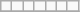<table class="wikitable">
<tr>
<td></td>
<td></td>
<td></td>
<td></td>
<td></td>
<td></td>
<td></td>
</tr>
<tr>
</tr>
</table>
